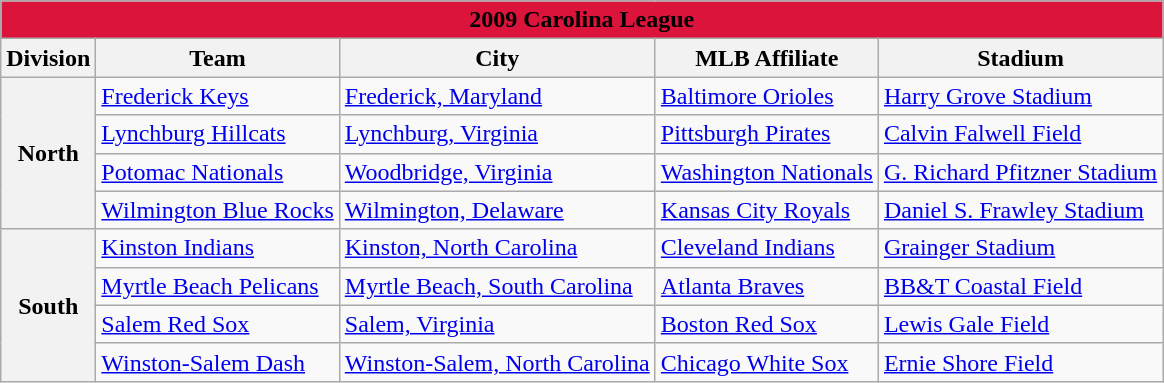<table class="wikitable" style="width:auto">
<tr>
<td bgcolor="#DC143C" align="center" colspan="7"><strong><span>2009 Carolina League</span></strong></td>
</tr>
<tr>
<th>Division</th>
<th>Team</th>
<th>City</th>
<th>MLB Affiliate</th>
<th>Stadium</th>
</tr>
<tr>
<th rowspan="4">North</th>
<td><a href='#'>Frederick Keys</a></td>
<td><a href='#'>Frederick, Maryland</a></td>
<td><a href='#'>Baltimore Orioles</a></td>
<td><a href='#'>Harry Grove Stadium</a></td>
</tr>
<tr>
<td><a href='#'>Lynchburg Hillcats</a></td>
<td><a href='#'>Lynchburg, Virginia</a></td>
<td><a href='#'>Pittsburgh Pirates</a></td>
<td><a href='#'>Calvin Falwell Field</a></td>
</tr>
<tr>
<td><a href='#'>Potomac Nationals</a></td>
<td><a href='#'>Woodbridge, Virginia</a></td>
<td><a href='#'>Washington Nationals</a></td>
<td><a href='#'>G. Richard Pfitzner Stadium</a></td>
</tr>
<tr>
<td><a href='#'>Wilmington Blue Rocks</a></td>
<td><a href='#'>Wilmington, Delaware</a></td>
<td><a href='#'>Kansas City Royals</a></td>
<td><a href='#'>Daniel S. Frawley Stadium</a></td>
</tr>
<tr>
<th rowspan="4">South</th>
<td><a href='#'>Kinston Indians</a></td>
<td><a href='#'>Kinston, North Carolina</a></td>
<td><a href='#'>Cleveland Indians</a></td>
<td><a href='#'>Grainger Stadium</a></td>
</tr>
<tr>
<td><a href='#'>Myrtle Beach Pelicans</a></td>
<td><a href='#'>Myrtle Beach, South Carolina</a></td>
<td><a href='#'>Atlanta Braves</a></td>
<td><a href='#'>BB&T Coastal Field</a></td>
</tr>
<tr>
<td><a href='#'>Salem Red Sox</a></td>
<td><a href='#'>Salem, Virginia</a></td>
<td><a href='#'>Boston Red Sox</a></td>
<td><a href='#'>Lewis Gale Field</a></td>
</tr>
<tr>
<td><a href='#'>Winston-Salem Dash</a></td>
<td><a href='#'>Winston-Salem, North Carolina</a></td>
<td><a href='#'>Chicago White Sox</a></td>
<td><a href='#'>Ernie Shore Field</a></td>
</tr>
</table>
